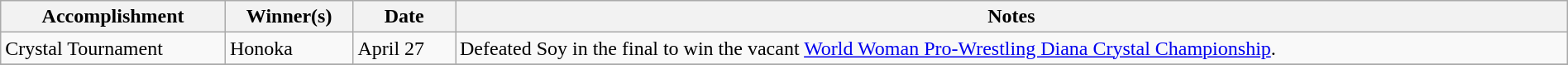<table class="wikitable" style="width:100%;">
<tr>
<th>Accomplishment</th>
<th>Winner(s)</th>
<th>Date</th>
<th>Notes</th>
</tr>
<tr>
<td>Crystal Tournament</td>
<td>Honoka</td>
<td>April 27</td>
<td>Defeated Soy in the final to win the vacant <a href='#'>World Woman Pro-Wrestling Diana Crystal Championship</a>.</td>
</tr>
<tr>
</tr>
</table>
